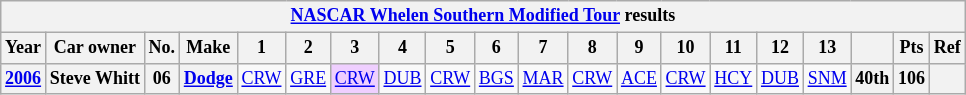<table class="wikitable" style="text-align:center; font-size:75%">
<tr>
<th colspan=21><a href='#'>NASCAR Whelen Southern Modified Tour</a> results</th>
</tr>
<tr>
<th>Year</th>
<th>Car owner</th>
<th>No.</th>
<th>Make</th>
<th>1</th>
<th>2</th>
<th>3</th>
<th>4</th>
<th>5</th>
<th>6</th>
<th>7</th>
<th>8</th>
<th>9</th>
<th>10</th>
<th>11</th>
<th>12</th>
<th>13</th>
<th></th>
<th>Pts</th>
<th>Ref</th>
</tr>
<tr>
<th><a href='#'>2006</a></th>
<th>Steve Whitt</th>
<th>06</th>
<th><a href='#'>Dodge</a></th>
<td><a href='#'>CRW</a></td>
<td><a href='#'>GRE</a></td>
<td style="background:#EFCFFF;"><a href='#'>CRW</a><br></td>
<td><a href='#'>DUB</a></td>
<td><a href='#'>CRW</a></td>
<td><a href='#'>BGS</a></td>
<td><a href='#'>MAR</a></td>
<td><a href='#'>CRW</a></td>
<td><a href='#'>ACE</a></td>
<td><a href='#'>CRW</a></td>
<td><a href='#'>HCY</a></td>
<td><a href='#'>DUB</a></td>
<td><a href='#'>SNM</a></td>
<th>40th</th>
<th>106</th>
<th></th>
</tr>
</table>
